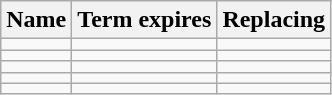<table class="wikitable sortable" style="text-align:center">
<tr>
<th>Name</th>
<th>Term expires</th>
<th>Replacing</th>
</tr>
<tr>
<td></td>
<td></td>
<td></td>
</tr>
<tr>
<td></td>
<td></td>
<td></td>
</tr>
<tr>
<td></td>
<td></td>
<td></td>
</tr>
<tr>
<td></td>
<td></td>
<td></td>
</tr>
<tr>
<td></td>
<td></td>
<td></td>
</tr>
</table>
